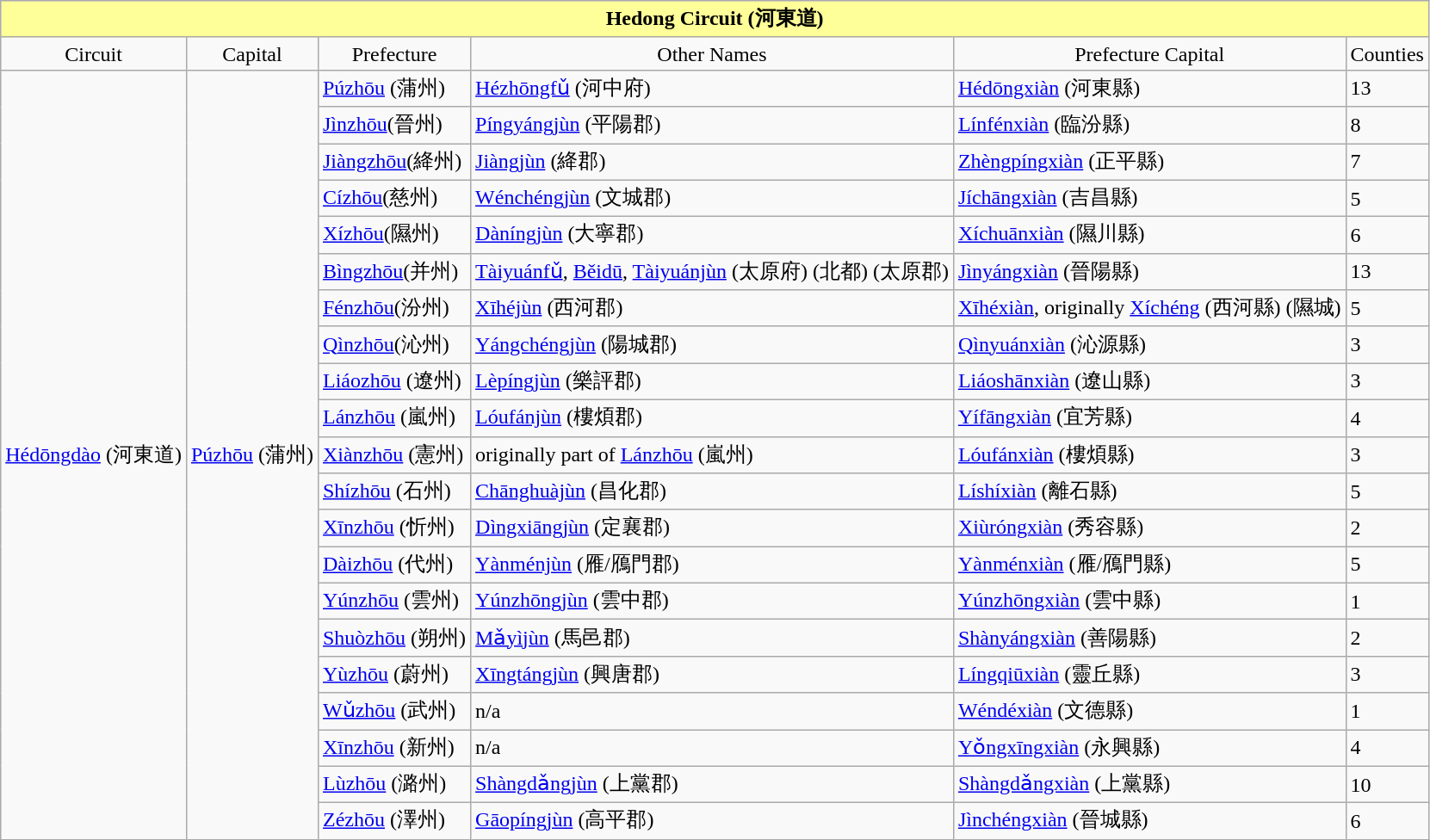<table class="wikitable collapsible collapsed">
<tr>
<th colspan="12" align="center" style="background: #ffff99;"><strong>Hedong Circuit (河東道)</strong></th>
</tr>
<tr align="center">
<td>Circuit</td>
<td>Capital</td>
<td>Prefecture</td>
<td>Other Names</td>
<td>Prefecture Capital</td>
<td>Counties</td>
</tr>
<tr>
<td rowspan="21"><a href='#'>Hédōngdào</a> (河東道)</td>
<td rowspan="21"><a href='#'>Púzhōu</a> (蒲州)</td>
<td><a href='#'>Púzhōu</a> (蒲州)</td>
<td><a href='#'>Hézhōngfǔ</a> (河中府)</td>
<td><a href='#'>Hédōngxiàn</a> (河東縣)</td>
<td>13</td>
</tr>
<tr>
<td><a href='#'>Jìnzhōu</a>(晉州)</td>
<td><a href='#'>Píngyángjùn</a> (平陽郡)</td>
<td><a href='#'>Línfénxiàn</a> (臨汾縣)</td>
<td>8</td>
</tr>
<tr>
<td><a href='#'>Jiàngzhōu</a>(絳州)</td>
<td><a href='#'>Jiàngjùn</a> (絳郡)</td>
<td><a href='#'>Zhèngpíngxiàn</a> (正平縣)</td>
<td>7</td>
</tr>
<tr>
<td><a href='#'>Cízhōu</a>(慈州)</td>
<td><a href='#'>Wénchéngjùn</a> (文城郡)</td>
<td><a href='#'>Jíchāngxiàn</a> (吉昌縣)</td>
<td>5</td>
</tr>
<tr>
<td><a href='#'>Xízhōu</a>(隰州)</td>
<td><a href='#'>Dàníngjùn</a> (大寧郡)</td>
<td><a href='#'>Xíchuānxiàn</a> (隰川縣)</td>
<td>6</td>
</tr>
<tr>
<td><a href='#'>Bìngzhōu</a>(并州)</td>
<td><a href='#'>Tàiyuánfǔ</a>, <a href='#'>Běidū</a>, <a href='#'>Tàiyuánjùn</a> (太原府) (北都) (太原郡)</td>
<td><a href='#'>Jìnyángxiàn</a> (晉陽縣)</td>
<td>13</td>
</tr>
<tr>
<td><a href='#'>Fénzhōu</a>(汾州)</td>
<td><a href='#'>Xīhéjùn</a> (西河郡)</td>
<td><a href='#'>Xīhéxiàn</a>, originally <a href='#'>Xíchéng</a> (西河縣) (隰城)</td>
<td>5</td>
</tr>
<tr>
<td><a href='#'>Qìnzhōu</a>(沁州)</td>
<td><a href='#'>Yángchéngjùn</a> (陽城郡)</td>
<td><a href='#'>Qìnyuánxiàn</a> (沁源縣)</td>
<td>3</td>
</tr>
<tr>
<td><a href='#'>Liáozhōu</a> (遼州)</td>
<td><a href='#'>Lèpíngjùn</a> (樂評郡)</td>
<td><a href='#'>Liáoshānxiàn</a> (遼山縣)</td>
<td>3</td>
</tr>
<tr>
<td><a href='#'>Lánzhōu</a> (嵐州)</td>
<td><a href='#'>Lóufánjùn</a> (樓煩郡)</td>
<td><a href='#'>Yífāngxiàn</a> (宜芳縣)</td>
<td>4</td>
</tr>
<tr>
<td><a href='#'>Xiànzhōu</a> (憲州)</td>
<td>originally part of <a href='#'>Lánzhōu</a> (嵐州)</td>
<td><a href='#'>Lóufánxiàn</a> (樓煩縣)</td>
<td>3</td>
</tr>
<tr>
<td><a href='#'>Shízhōu</a> (石州)</td>
<td><a href='#'>Chānghuàjùn</a> (昌化郡)</td>
<td><a href='#'>Líshíxiàn</a> (離石縣)</td>
<td>5</td>
</tr>
<tr>
<td><a href='#'>Xīnzhōu</a> (忻州)</td>
<td><a href='#'>Dìngxiāngjùn</a> (定襄郡)</td>
<td><a href='#'>Xiùróngxiàn</a> (秀容縣)</td>
<td>2</td>
</tr>
<tr>
<td><a href='#'>Dàizhōu</a> (代州)</td>
<td><a href='#'>Yànménjùn</a> (雁/鴈門郡)</td>
<td><a href='#'>Yànménxiàn</a> (雁/鴈門縣)</td>
<td>5</td>
</tr>
<tr>
<td><a href='#'>Yúnzhōu</a> (雲州)</td>
<td><a href='#'>Yúnzhōngjùn</a> (雲中郡)</td>
<td><a href='#'>Yúnzhōngxiàn</a> (雲中縣)</td>
<td>1</td>
</tr>
<tr>
<td><a href='#'>Shuòzhōu</a> (朔州)</td>
<td><a href='#'>Mǎyìjùn</a> (馬邑郡)</td>
<td><a href='#'>Shànyángxiàn</a> (善陽縣)</td>
<td>2</td>
</tr>
<tr>
<td><a href='#'>Yùzhōu</a> (蔚州)</td>
<td><a href='#'>Xīngtángjùn</a> (興唐郡)</td>
<td><a href='#'>Língqiūxiàn</a> (靈丘縣)</td>
<td>3</td>
</tr>
<tr>
<td><a href='#'>Wǔzhōu</a> (武州)</td>
<td>n/a</td>
<td><a href='#'>Wéndéxiàn</a> (文德縣)</td>
<td>1</td>
</tr>
<tr>
<td><a href='#'>Xīnzhōu</a> (新州)</td>
<td>n/a</td>
<td><a href='#'>Yǒngxīngxiàn</a> (永興縣)</td>
<td>4</td>
</tr>
<tr>
<td><a href='#'>Lùzhōu</a> (潞州)</td>
<td><a href='#'>Shàngdǎngjùn</a> (上黨郡)</td>
<td><a href='#'>Shàngdǎngxiàn</a> (上黨縣)</td>
<td>10</td>
</tr>
<tr>
<td><a href='#'>Zézhōu</a> (澤州)</td>
<td><a href='#'>Gāopíngjùn</a> (高平郡)</td>
<td><a href='#'>Jìnchéngxiàn</a> (晉城縣)</td>
<td>6</td>
</tr>
</table>
